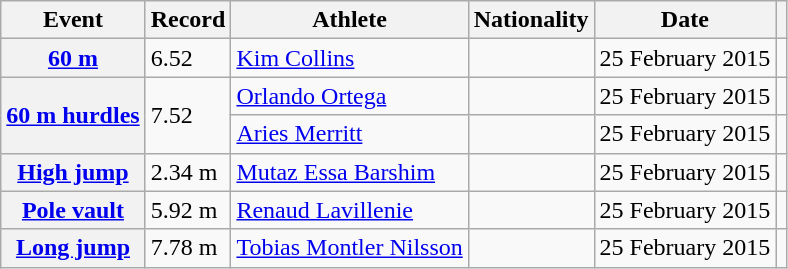<table class="wikitable plainrowheaders sticky-header">
<tr>
<th scope="col">Event</th>
<th scope="col">Record</th>
<th scope="col">Athlete</th>
<th scope="col">Nationality</th>
<th scope="col">Date</th>
<th scope="col"></th>
</tr>
<tr>
<th scope="row"><a href='#'>60 m</a></th>
<td>6.52</td>
<td><a href='#'>Kim Collins</a></td>
<td></td>
<td>25 February 2015</td>
<td></td>
</tr>
<tr>
<th scope="rowgroup" rowspan="2"><a href='#'>60 m hurdles</a></th>
<td rowspan="2">7.52</td>
<td><a href='#'>Orlando Ortega</a></td>
<td></td>
<td>25 February 2015</td>
<td></td>
</tr>
<tr>
<td><a href='#'>Aries Merritt</a></td>
<td></td>
<td>25 February 2015</td>
<td></td>
</tr>
<tr>
<th scope="row"><a href='#'>High jump</a></th>
<td>2.34 m</td>
<td><a href='#'>Mutaz Essa Barshim</a></td>
<td></td>
<td>25 February 2015</td>
<td></td>
</tr>
<tr>
<th scope="row"><a href='#'>Pole vault</a></th>
<td>5.92 m</td>
<td><a href='#'>Renaud Lavillenie</a></td>
<td></td>
<td>25 February 2015</td>
<td></td>
</tr>
<tr>
<th scope="row"><a href='#'>Long jump</a></th>
<td>7.78 m</td>
<td><a href='#'>Tobias Montler Nilsson</a></td>
<td></td>
<td>25 February 2015</td>
<td></td>
</tr>
</table>
